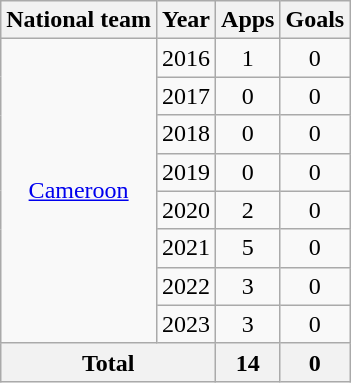<table class=wikitable style="text-align: center">
<tr>
<th>National team</th>
<th>Year</th>
<th>Apps</th>
<th>Goals</th>
</tr>
<tr>
<td rowspan="8"><a href='#'>Cameroon</a></td>
<td>2016</td>
<td>1</td>
<td>0</td>
</tr>
<tr>
<td>2017</td>
<td>0</td>
<td>0</td>
</tr>
<tr>
<td>2018</td>
<td>0</td>
<td>0</td>
</tr>
<tr>
<td>2019</td>
<td>0</td>
<td>0</td>
</tr>
<tr>
<td>2020</td>
<td>2</td>
<td>0</td>
</tr>
<tr>
<td>2021</td>
<td>5</td>
<td>0</td>
</tr>
<tr>
<td>2022</td>
<td>3</td>
<td>0</td>
</tr>
<tr>
<td>2023</td>
<td>3</td>
<td>0</td>
</tr>
<tr>
<th colspan="2">Total</th>
<th>14</th>
<th>0</th>
</tr>
</table>
